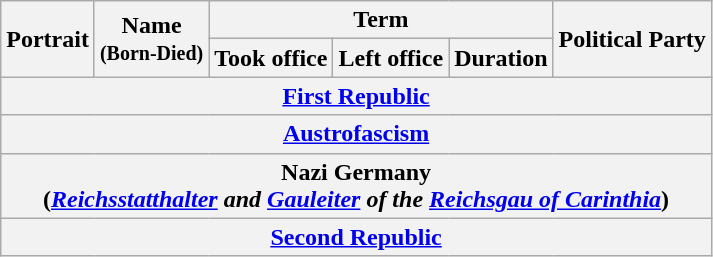<table class="wikitable" style="text-align:center;">
<tr>
<th rowspan=2>Portrait</th>
<th rowspan=2>Name<br><small>(Born-Died)</small></th>
<th colspan=3>Term</th>
<th colspan=2 rowspan=2>Political Party</th>
</tr>
<tr>
<th>Took office</th>
<th>Left office</th>
<th>Duration</th>
</tr>
<tr style="text-align:center;">
<th colspan=7><a href='#'>First Republic</a><br>




</th>
</tr>
<tr style="text-align:center;">
<th colspan=7><a href='#'>Austrofascism</a><br>
</th>
</tr>
<tr style="text-align:center;">
<th colspan=7><strong>Nazi Germany</strong><br>(<em><a href='#'>Reichsstatthalter</a> and <a href='#'>Gauleiter</a> of the <a href='#'>Reichsgau of Carinthia</a></em>)<br>


</th>
</tr>
<tr style="text-align:center;">
<th colspan=7><a href='#'>Second Republic</a><br>








</th>
</tr>
</table>
